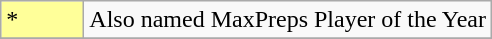<table class="wikitable">
<tr>
<td style="background-color:#FFFF99; border:1px solid #aaaaaa; width:3em">*</td>
<td>Also named MaxPreps Player of the Year</td>
</tr>
<tr>
</tr>
</table>
